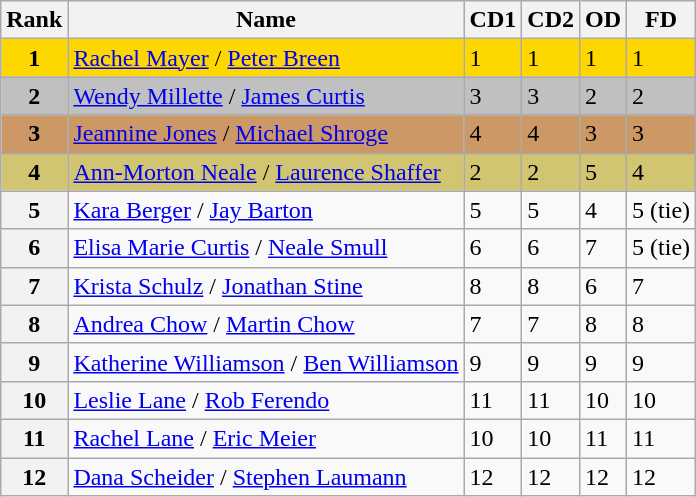<table class="wikitable">
<tr>
<th>Rank</th>
<th>Name</th>
<th>CD1</th>
<th>CD2</th>
<th>OD</th>
<th>FD</th>
</tr>
<tr style="background:gold;">
<td style="text-align:center;"><strong>1</strong></td>
<td><a href='#'>Rachel Mayer</a> / <a href='#'>Peter Breen</a></td>
<td>1</td>
<td>1</td>
<td>1</td>
<td>1</td>
</tr>
<tr style="background:silver;">
<td style="text-align:center;"><strong>2</strong></td>
<td><a href='#'>Wendy Millette</a> / <a href='#'>James Curtis</a></td>
<td>3</td>
<td>3</td>
<td>2</td>
<td>2</td>
</tr>
<tr style="background:#c96;">
<td style="text-align:center;"><strong>3</strong></td>
<td><a href='#'>Jeannine Jones</a> / <a href='#'>Michael Shroge</a></td>
<td>4</td>
<td>4</td>
<td>3</td>
<td>3</td>
</tr>
<tr style="background:#d1c571;">
<td style="text-align:center;"><strong>4</strong></td>
<td><a href='#'>Ann-Morton Neale</a> / <a href='#'>Laurence Shaffer</a></td>
<td>2</td>
<td>2</td>
<td>5</td>
<td>4</td>
</tr>
<tr>
<th>5</th>
<td><a href='#'>Kara Berger</a> / <a href='#'>Jay Barton</a></td>
<td>5</td>
<td>5</td>
<td>4</td>
<td>5 (tie)</td>
</tr>
<tr>
<th>6</th>
<td><a href='#'>Elisa Marie Curtis</a> / <a href='#'>Neale Smull</a></td>
<td>6</td>
<td>6</td>
<td>7</td>
<td>5 (tie)</td>
</tr>
<tr>
<th>7</th>
<td><a href='#'>Krista Schulz</a> / <a href='#'>Jonathan Stine</a></td>
<td>8</td>
<td>8</td>
<td>6</td>
<td>7</td>
</tr>
<tr>
<th>8</th>
<td><a href='#'>Andrea Chow</a> / <a href='#'>Martin Chow</a></td>
<td>7</td>
<td>7</td>
<td>8</td>
<td>8</td>
</tr>
<tr>
<th>9</th>
<td><a href='#'>Katherine Williamson</a> / <a href='#'>Ben Williamson</a></td>
<td>9</td>
<td>9</td>
<td>9</td>
<td>9</td>
</tr>
<tr>
<th>10</th>
<td><a href='#'>Leslie Lane</a> / <a href='#'>Rob Ferendo</a></td>
<td>11</td>
<td>11</td>
<td>10</td>
<td>10</td>
</tr>
<tr>
<th>11</th>
<td><a href='#'>Rachel Lane</a> / <a href='#'>Eric Meier</a></td>
<td>10</td>
<td>10</td>
<td>11</td>
<td>11</td>
</tr>
<tr>
<th>12</th>
<td><a href='#'>Dana Scheider</a> / <a href='#'>Stephen Laumann</a></td>
<td>12</td>
<td>12</td>
<td>12</td>
<td>12</td>
</tr>
</table>
